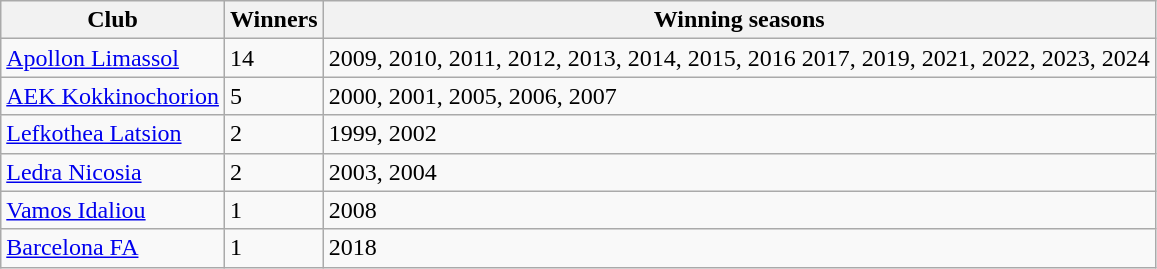<table class="wikitable">
<tr>
<th>Club</th>
<th>Winners</th>
<th>Winning seasons</th>
</tr>
<tr>
<td><a href='#'>Apollon Limassol</a></td>
<td>14</td>
<td>2009, 2010, 2011, 2012, 2013, 2014, 2015, 2016 2017, 2019, 2021, 2022, 2023, 2024</td>
</tr>
<tr>
<td><a href='#'>AEK Kokkinochorion</a></td>
<td>5</td>
<td>2000, 2001, 2005, 2006, 2007</td>
</tr>
<tr>
<td><a href='#'>Lefkothea Latsion</a></td>
<td>2</td>
<td>1999, 2002</td>
</tr>
<tr>
<td><a href='#'>Ledra Nicosia</a></td>
<td>2</td>
<td>2003, 2004</td>
</tr>
<tr>
<td><a href='#'>Vamos Idaliou</a></td>
<td>1</td>
<td>2008</td>
</tr>
<tr>
<td><a href='#'>Barcelona FA</a></td>
<td>1</td>
<td>2018</td>
</tr>
</table>
